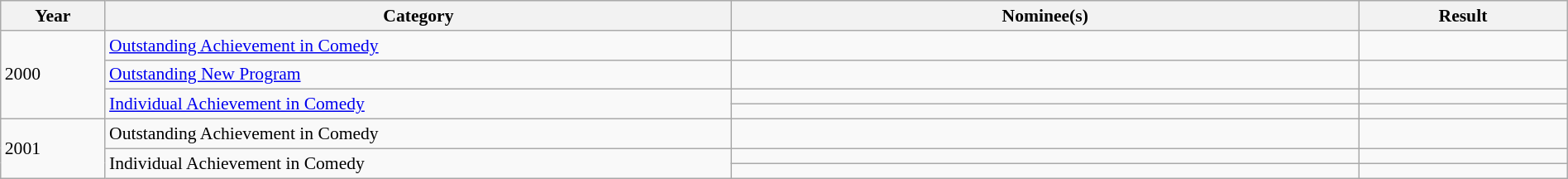<table class="wikitable" style="font-size: 90%" width=100%>
<tr>
<th width="5%">Year</th>
<th width="30%">Category</th>
<th width="30%">Nominee(s)</th>
<th width="10%">Result</th>
</tr>
<tr>
<td rowspan="4">2000</td>
<td><a href='#'>Outstanding Achievement in Comedy</a></td>
<td></td>
<td></td>
</tr>
<tr>
<td><a href='#'>Outstanding New Program</a></td>
<td></td>
<td></td>
</tr>
<tr>
<td rowspan="2"><a href='#'>Individual Achievement in Comedy</a></td>
<td></td>
<td></td>
</tr>
<tr>
<td></td>
<td></td>
</tr>
<tr>
<td rowspan="3">2001</td>
<td>Outstanding Achievement in Comedy</td>
<td></td>
<td></td>
</tr>
<tr>
<td rowspan="2">Individual Achievement in Comedy</td>
<td></td>
<td></td>
</tr>
<tr>
<td></td>
<td></td>
</tr>
</table>
